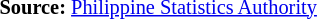<table style="font-size:85%;" '|>
<tr>
<td><br><p>
<strong>Source:</strong> <a href='#'>Philippine Statistics Authority</a>
</p></td>
</tr>
</table>
